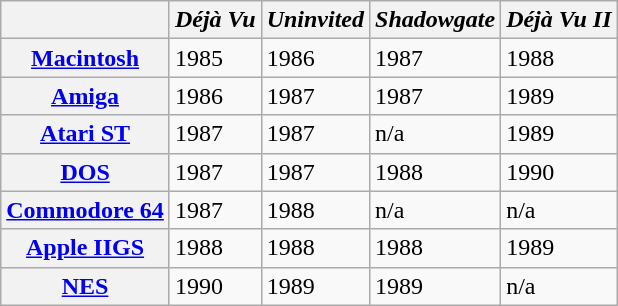<table class="wikitable">
<tr>
<th></th>
<th><strong><em>Déjà Vu</em></strong></th>
<th><strong><em>Uninvited</em></strong></th>
<th><strong><em>Shadowgate</em></strong></th>
<th><strong><em>Déjà Vu II</em></strong></th>
</tr>
<tr>
<th><a href='#'>Macintosh</a></th>
<td>1985</td>
<td>1986</td>
<td>1987</td>
<td>1988</td>
</tr>
<tr>
<th><a href='#'>Amiga</a></th>
<td>1986</td>
<td>1987</td>
<td>1987</td>
<td>1989</td>
</tr>
<tr>
<th><a href='#'>Atari ST</a></th>
<td>1987</td>
<td>1987</td>
<td>n/a</td>
<td>1989</td>
</tr>
<tr>
<th><a href='#'>DOS</a></th>
<td>1987</td>
<td>1987</td>
<td>1988</td>
<td>1990</td>
</tr>
<tr>
<th><a href='#'>Commodore 64</a></th>
<td>1987</td>
<td>1988</td>
<td>n/a</td>
<td>n/a</td>
</tr>
<tr>
<th><a href='#'>Apple IIGS</a></th>
<td>1988</td>
<td>1988</td>
<td>1988</td>
<td>1989</td>
</tr>
<tr>
<th><a href='#'>NES</a></th>
<td>1990</td>
<td>1989</td>
<td>1989</td>
<td>n/a</td>
</tr>
</table>
